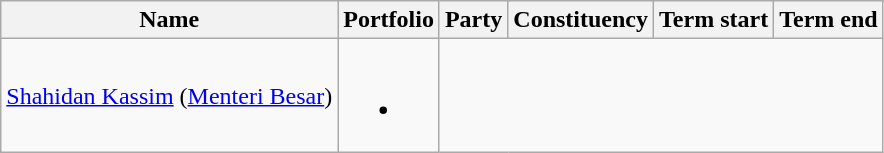<table class="wikitable">
<tr>
<th>Name</th>
<th>Portfolio</th>
<th colspan=2>Party</th>
<th>Constituency</th>
<th>Term start</th>
<th>Term end</th>
</tr>
<tr>
<td><a href='#'>Shahidan Kassim</a> (<a href='#'>Menteri Besar</a>)</td>
<td><br><ul><li></li></ul></td>
</tr>
</table>
